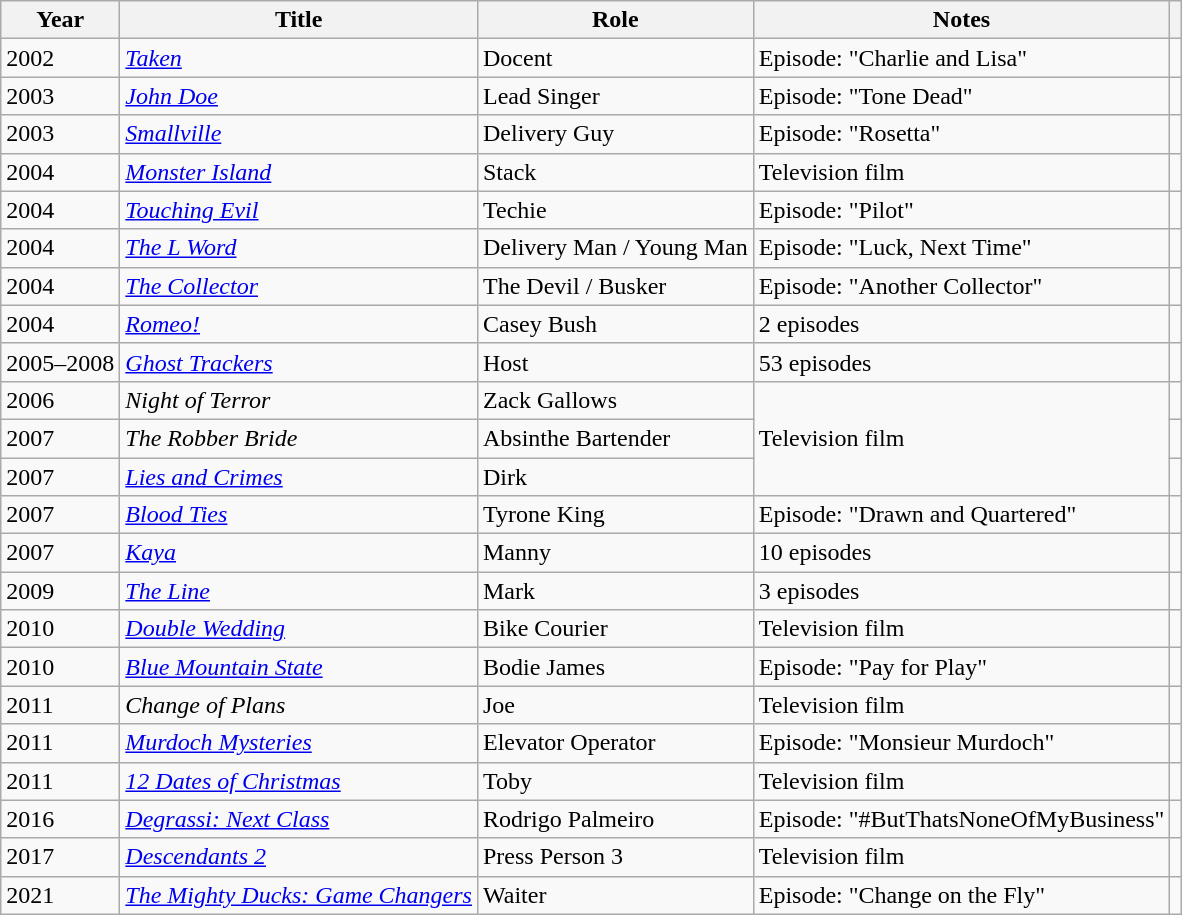<table class="wikitable sortable">
<tr>
<th>Year</th>
<th>Title</th>
<th>Role</th>
<th>Notes</th>
<th class="unsortable"></th>
</tr>
<tr>
<td>2002</td>
<td><a href='#'><em>Taken</em></a></td>
<td>Docent</td>
<td>Episode: "Charlie and Lisa"</td>
<td></td>
</tr>
<tr>
<td>2003</td>
<td><a href='#'><em>John Doe</em></a></td>
<td>Lead Singer</td>
<td>Episode: "Tone Dead"</td>
<td></td>
</tr>
<tr>
<td>2003</td>
<td><em><a href='#'>Smallville</a></em></td>
<td>Delivery Guy</td>
<td>Episode: "Rosetta"</td>
<td></td>
</tr>
<tr>
<td>2004</td>
<td><a href='#'><em>Monster Island</em></a></td>
<td>Stack</td>
<td>Television film</td>
<td></td>
</tr>
<tr>
<td>2004</td>
<td><a href='#'><em>Touching Evil</em></a></td>
<td>Techie</td>
<td>Episode: "Pilot"</td>
<td></td>
</tr>
<tr>
<td>2004</td>
<td><em><a href='#'>The L Word</a></em></td>
<td>Delivery Man / Young Man</td>
<td>Episode: "Luck, Next Time"</td>
<td></td>
</tr>
<tr>
<td>2004</td>
<td><a href='#'><em>The Collector</em></a></td>
<td>The Devil / Busker</td>
<td>Episode: "Another Collector"</td>
<td></td>
</tr>
<tr>
<td>2004</td>
<td><em><a href='#'>Romeo!</a></em></td>
<td>Casey Bush</td>
<td>2 episodes</td>
<td></td>
</tr>
<tr>
<td>2005–2008</td>
<td><em><a href='#'>Ghost Trackers</a></em></td>
<td>Host</td>
<td>53 episodes</td>
<td></td>
</tr>
<tr>
<td>2006</td>
<td><em>Night of Terror</em></td>
<td>Zack Gallows</td>
<td rowspan="3">Television film</td>
<td></td>
</tr>
<tr>
<td>2007</td>
<td><em>The Robber Bride</em></td>
<td>Absinthe Bartender</td>
<td></td>
</tr>
<tr>
<td>2007</td>
<td><em><a href='#'>Lies and Crimes</a></em></td>
<td>Dirk</td>
<td></td>
</tr>
<tr>
<td>2007</td>
<td><a href='#'><em>Blood Ties</em></a></td>
<td>Tyrone King</td>
<td>Episode: "Drawn and Quartered"</td>
<td></td>
</tr>
<tr>
<td>2007</td>
<td><a href='#'><em>Kaya</em></a></td>
<td>Manny</td>
<td>10 episodes</td>
<td></td>
</tr>
<tr>
<td>2009</td>
<td><a href='#'><em>The Line</em></a></td>
<td>Mark</td>
<td>3 episodes</td>
<td></td>
</tr>
<tr>
<td>2010</td>
<td><a href='#'><em>Double Wedding</em></a></td>
<td>Bike Courier</td>
<td>Television film</td>
<td></td>
</tr>
<tr>
<td>2010</td>
<td><em><a href='#'>Blue Mountain State</a></em></td>
<td>Bodie James</td>
<td>Episode: "Pay for Play"</td>
<td></td>
</tr>
<tr>
<td>2011</td>
<td><em>Change of Plans</em></td>
<td>Joe</td>
<td>Television film</td>
<td></td>
</tr>
<tr>
<td>2011</td>
<td><em><a href='#'>Murdoch Mysteries</a></em></td>
<td>Elevator Operator</td>
<td>Episode: "Monsieur Murdoch"</td>
<td></td>
</tr>
<tr>
<td>2011</td>
<td><em><a href='#'>12 Dates of Christmas</a></em></td>
<td>Toby</td>
<td>Television film</td>
<td></td>
</tr>
<tr>
<td>2016</td>
<td><em><a href='#'>Degrassi: Next Class</a></em></td>
<td>Rodrigo Palmeiro</td>
<td>Episode: "#ButThatsNoneOfMyBusiness"</td>
<td></td>
</tr>
<tr>
<td>2017</td>
<td><em><a href='#'>Descendants 2</a></em></td>
<td>Press Person 3</td>
<td>Television film</td>
<td></td>
</tr>
<tr>
<td>2021</td>
<td><em><a href='#'>The Mighty Ducks: Game Changers</a></em></td>
<td>Waiter</td>
<td>Episode: "Change on the Fly"</td>
<td></td>
</tr>
</table>
